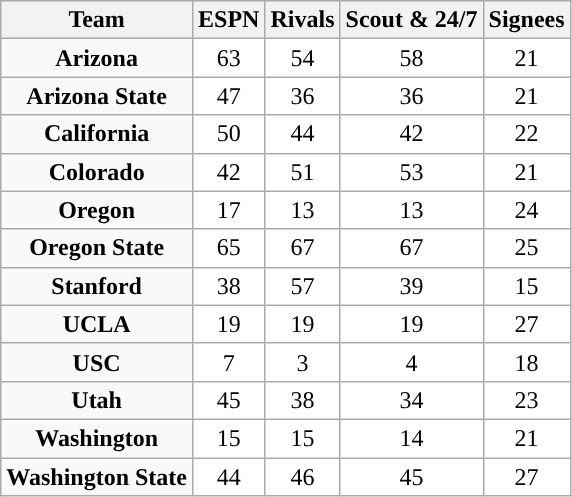<table class="wikitable">
<tr>
<th>Team</th>
<th>ESPN</th>
<th>Rivals</th>
<th>Scout & 24/7</th>
<th>Signees</th>
</tr>
<tr style="text-align:center;">
<td><strong>Arizona</strong></td>
<td style="text-align:center; background:white">63</td>
<td style="text-align:center; background:white">54</td>
<td style="text-align:center; background:white">58</td>
<td style="text-align:center; background:white">21</td>
</tr>
<tr style="text-align:center;">
<td><strong>Arizona State</strong></td>
<td style="text-align:center; background:white">47</td>
<td style="text-align:center; background:white">36</td>
<td style="text-align:center; background:white">36</td>
<td style="text-align:center; background:white">21</td>
</tr>
<tr style="text-align:center;">
<td><strong>California</strong></td>
<td style="text-align:center; background:white">50</td>
<td style="text-align:center; background:white">44</td>
<td style="text-align:center; background:white">42</td>
<td style="text-align:center; background:white">22</td>
</tr>
<tr style="text-align:center;">
<td><strong>Colorado</strong></td>
<td style="text-align:center; background:white">42</td>
<td style="text-align:center; background:white">51</td>
<td style="text-align:center; background:white">53</td>
<td style="text-align:center; background:white">21</td>
</tr>
<tr style="text-align:center;">
<td><strong>Oregon</strong></td>
<td style="text-align:center; background:white">17</td>
<td style="text-align:center; background:white">13</td>
<td style="text-align:center; background:white">13</td>
<td style="text-align:center; background:white">24</td>
</tr>
<tr style="text-align:center;">
<td><strong>Oregon State</strong></td>
<td style="text-align:center; background:white">65</td>
<td style="text-align:center; background:white">67</td>
<td style="text-align:center; background:white">67</td>
<td style="text-align:center; background:white">25</td>
</tr>
<tr style="text-align:center;">
<td><strong>Stanford</strong></td>
<td style="text-align:center; background:white">38</td>
<td style="text-align:center; background:white">57</td>
<td style="text-align:center; background:white">39</td>
<td style="text-align:center; background:white">15</td>
</tr>
<tr style="text-align:center;">
<td><strong>UCLA</strong></td>
<td style="text-align:center; background:white">19</td>
<td style="text-align:center; background:white">19</td>
<td style="text-align:center; background:white">19</td>
<td style="text-align:center; background:white">27</td>
</tr>
<tr style="text-align:center;">
<td><strong>USC</strong></td>
<td style="text-align:center; background:white">7</td>
<td style="text-align:center; background:white">3</td>
<td style="text-align:center; background:white">4</td>
<td style="text-align:center; background:white">18</td>
</tr>
<tr style="text-align:center;">
<td><strong>Utah</strong></td>
<td style="text-align:center; background:white">45</td>
<td style="text-align:center; background:white">38</td>
<td style="text-align:center; background:white">34</td>
<td style="text-align:center; background:white">23</td>
</tr>
<tr style="text-align:center;">
<td><strong>Washington</strong></td>
<td style="text-align:center; background:white">15</td>
<td style="text-align:center; background:white">15</td>
<td style="text-align:center; background:white">14</td>
<td style="text-align:center; background:white">21</td>
</tr>
<tr style="text-align:center;">
<td><strong>Washington State</strong></td>
<td style="text-align:center; background:white">44</td>
<td style="text-align:center; background:white">46</td>
<td style="text-align:center; background:white">45</td>
<td style="text-align:center; background:white">27</td>
</tr>
</table>
